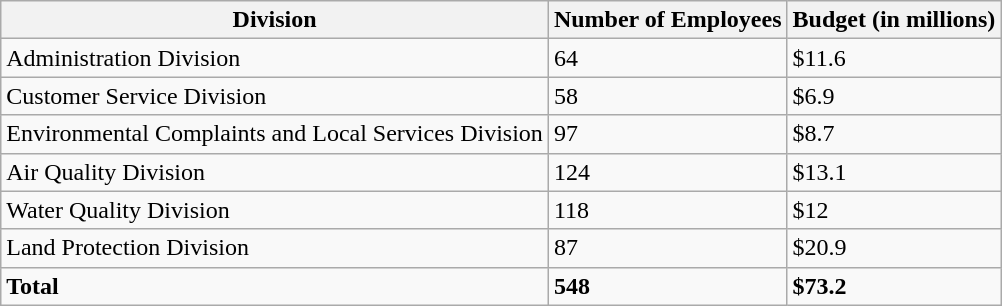<table border="1" cellspacing="0" cellpadding="5" style="border-collapse:collapse;" class="wikitable">
<tr>
<th>Division</th>
<th>Number of Employees</th>
<th>Budget (in millions)</th>
</tr>
<tr>
<td>Administration Division</td>
<td>64</td>
<td>$11.6</td>
</tr>
<tr>
<td>Customer Service Division</td>
<td>58</td>
<td>$6.9</td>
</tr>
<tr>
<td>Environmental Complaints and Local Services Division</td>
<td>97</td>
<td>$8.7</td>
</tr>
<tr>
<td>Air Quality Division</td>
<td>124</td>
<td>$13.1</td>
</tr>
<tr>
<td>Water Quality Division</td>
<td>118</td>
<td>$12</td>
</tr>
<tr>
<td>Land Protection Division</td>
<td>87</td>
<td>$20.9</td>
</tr>
<tr>
<td><strong>Total</strong></td>
<td><strong>548</strong></td>
<td><strong>$73.2</strong></td>
</tr>
</table>
